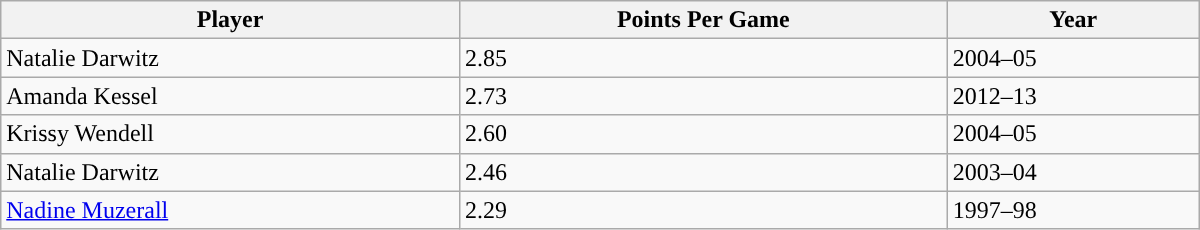<table class="wikitable" style="width: 50em">
<tr>
<th>Player</th>
<th>Points Per Game</th>
<th>Year</th>
</tr>
<tr>
<td>Natalie Darwitz</td>
<td>2.85</td>
<td>2004–05</td>
</tr>
<tr>
<td>Amanda Kessel</td>
<td>2.73</td>
<td>2012–13</td>
</tr>
<tr>
<td>Krissy Wendell</td>
<td>2.60</td>
<td>2004–05</td>
</tr>
<tr>
<td>Natalie Darwitz</td>
<td>2.46</td>
<td>2003–04</td>
</tr>
<tr>
<td><a href='#'>Nadine Muzerall</a></td>
<td>2.29</td>
<td>1997–98</td>
</tr>
</table>
